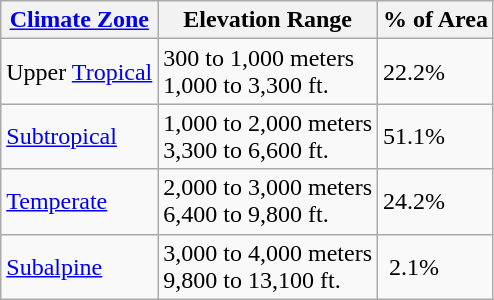<table class="wikitable">
<tr>
<th><a href='#'>Climate Zone</a></th>
<th>Elevation Range</th>
<th>% of Area</th>
</tr>
<tr>
<td>Upper <a href='#'>Tropical</a></td>
<td>300 to 1,000 meters<br>1,000 to 3,300 ft.</td>
<td>22.2%</td>
</tr>
<tr>
<td><a href='#'>Subtropical</a></td>
<td>1,000 to 2,000 meters<br>3,300 to 6,600 ft.</td>
<td>51.1%</td>
</tr>
<tr>
<td><a href='#'>Temperate</a></td>
<td>2,000 to 3,000 meters<br>6,400 to 9,800 ft.</td>
<td>24.2%</td>
</tr>
<tr>
<td><a href='#'>Subalpine</a></td>
<td>3,000 to 4,000 meters<br>9,800 to 13,100 ft.</td>
<td> 2.1%</td>
</tr>
</table>
